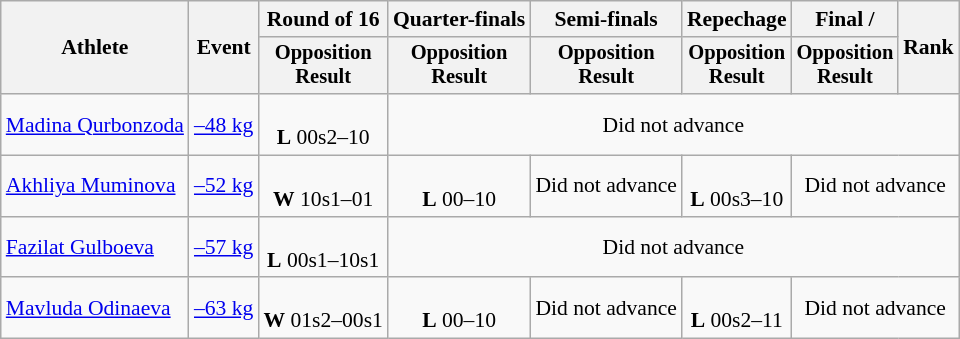<table class=wikitable style=font-size:90%;text-align:center>
<tr>
<th rowspan="2">Athlete</th>
<th rowspan="2">Event</th>
<th>Round of 16</th>
<th>Quarter-finals</th>
<th>Semi-finals</th>
<th>Repechage</th>
<th>Final / </th>
<th rowspan=2>Rank</th>
</tr>
<tr style="font-size:95%">
<th>Opposition<br>Result</th>
<th>Opposition<br>Result</th>
<th>Opposition<br>Result</th>
<th>Opposition<br>Result</th>
<th>Opposition<br>Result</th>
</tr>
<tr>
<td align=left><a href='#'>Madina Qurbonzoda</a></td>
<td align=left><a href='#'>–48 kg</a></td>
<td><br><strong>L</strong> 00s2–10</td>
<td colspan=5>Did not advance</td>
</tr>
<tr>
<td align=left><a href='#'>Akhliya Muminova</a></td>
<td align=left><a href='#'>–52 kg</a></td>
<td><br><strong>W</strong> 10s1–01</td>
<td><br><strong>L</strong> 00–10</td>
<td>Did not advance</td>
<td><br><strong>L</strong> 00s3–10</td>
<td colspan=2>Did not advance</td>
</tr>
<tr>
<td align=left><a href='#'>Fazilat Gulboeva</a></td>
<td align=left><a href='#'>–57 kg</a></td>
<td><br><strong>L</strong> 00s1–10s1</td>
<td colspan=5>Did not advance</td>
</tr>
<tr>
<td align=left><a href='#'>Mavluda Odinaeva</a></td>
<td align=left><a href='#'>–63 kg</a></td>
<td><br><strong>W</strong> 01s2–00s1</td>
<td><br><strong>L</strong> 00–10</td>
<td>Did not advance</td>
<td><br><strong>L</strong> 00s2–11</td>
<td colspan=2>Did not advance</td>
</tr>
</table>
